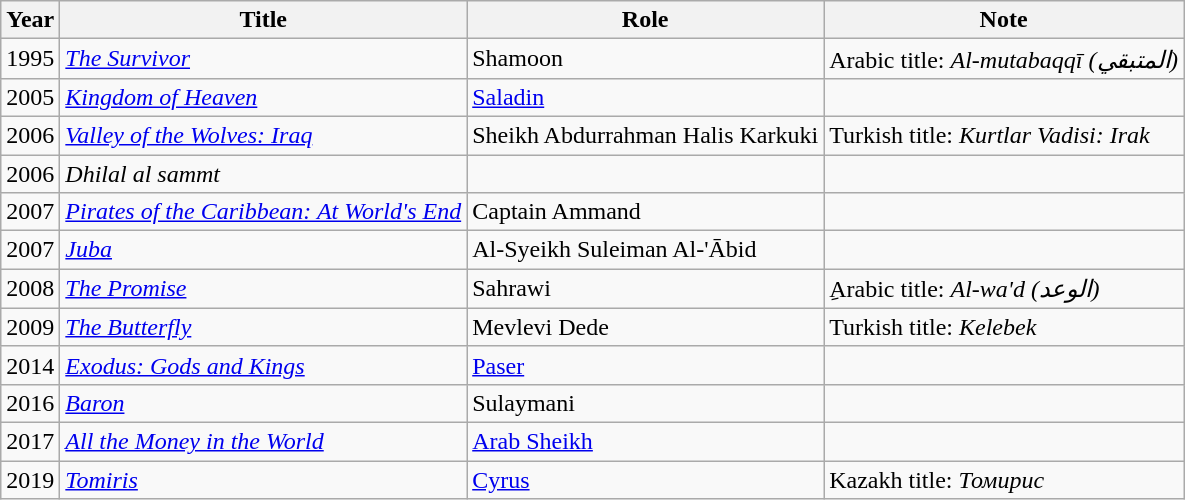<table class="wikitable sortable">
<tr>
<th>Year</th>
<th>Title</th>
<th>Role</th>
<th>Note</th>
</tr>
<tr>
<td>1995</td>
<td><em><a href='#'>The Survivor</a></em></td>
<td>Shamoon</td>
<td>Arabic title: <em>Al-mutabaqqī (المتبقي)</em></td>
</tr>
<tr>
<td>2005</td>
<td><em><a href='#'>Kingdom of Heaven</a></em></td>
<td><a href='#'>Saladin</a></td>
<td></td>
</tr>
<tr>
<td>2006</td>
<td><em><a href='#'>Valley of the Wolves: Iraq</a></em></td>
<td>Sheikh Abdurrahman Halis Karkuki</td>
<td>Turkish title: <em>Kurtlar Vadisi: Irak</em></td>
</tr>
<tr>
<td>2006</td>
<td><em>Dhilal al sammt</em></td>
<td></td>
<td></td>
</tr>
<tr>
<td>2007</td>
<td><em><a href='#'>Pirates of the Caribbean: At World's End</a></em></td>
<td>Captain Ammand</td>
<td></td>
</tr>
<tr>
<td>2007</td>
<td><em><a href='#'>Juba</a></em></td>
<td>Al-Syeikh Suleiman Al-'Ābid</td>
<td></td>
</tr>
<tr>
<td>2008</td>
<td><em><a href='#'>The Promise</a></em></td>
<td>Sahrawi</td>
<td>ِArabic title: <em>Al-wa'd (الوعد)</em></td>
</tr>
<tr>
<td>2009</td>
<td><em><a href='#'>The Butterfly</a></em></td>
<td>Mevlevi Dede</td>
<td>Turkish title: <em>Kelebek</em></td>
</tr>
<tr>
<td>2014</td>
<td><em><a href='#'>Exodus: Gods and Kings</a></em></td>
<td><a href='#'>Paser</a></td>
<td></td>
</tr>
<tr>
<td>2016</td>
<td><em><a href='#'>Baron</a></em></td>
<td>Sulaymani</td>
<td></td>
</tr>
<tr>
<td>2017</td>
<td><em><a href='#'>All the Money in the World</a></em></td>
<td><a href='#'>Arab Sheikh</a></td>
<td></td>
</tr>
<tr>
<td>2019</td>
<td><em><a href='#'>Tomiris</a></em></td>
<td><a href='#'>Cyrus</a></td>
<td>Kazakh title: <em>Томирис</em></td>
</tr>
</table>
